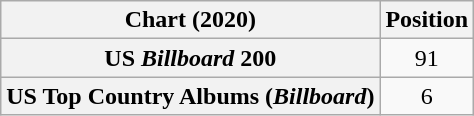<table class="wikitable sortable plainrowheaders" style="text-align:center">
<tr>
<th scope="col">Chart (2020)</th>
<th scope="col">Position</th>
</tr>
<tr>
<th scope="row">US <em>Billboard</em> 200</th>
<td>91</td>
</tr>
<tr>
<th scope="row">US Top Country Albums (<em>Billboard</em>)</th>
<td>6</td>
</tr>
</table>
